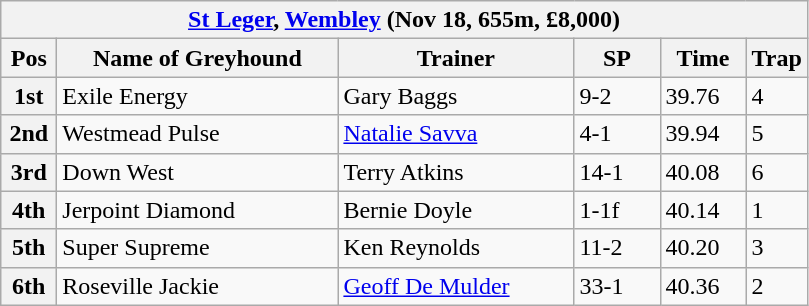<table class="wikitable">
<tr>
<th colspan="6"><a href='#'>St Leger</a>, <a href='#'>Wembley</a> (Nov 18, 655m, £8,000)</th>
</tr>
<tr>
<th width=30>Pos</th>
<th width=180>Name of Greyhound</th>
<th width=150>Trainer</th>
<th width=50>SP</th>
<th width=50>Time</th>
<th width=30>Trap</th>
</tr>
<tr>
<th>1st</th>
<td>Exile Energy</td>
<td>Gary Baggs</td>
<td>9-2</td>
<td>39.76</td>
<td>4</td>
</tr>
<tr>
<th>2nd</th>
<td>Westmead Pulse</td>
<td><a href='#'>Natalie Savva</a></td>
<td>4-1</td>
<td>39.94</td>
<td>5</td>
</tr>
<tr>
<th>3rd</th>
<td>Down West</td>
<td>Terry Atkins</td>
<td>14-1</td>
<td>40.08</td>
<td>6</td>
</tr>
<tr>
<th>4th</th>
<td>Jerpoint Diamond</td>
<td>Bernie Doyle</td>
<td>1-1f</td>
<td>40.14</td>
<td>1</td>
</tr>
<tr>
<th>5th</th>
<td>Super Supreme</td>
<td>Ken Reynolds</td>
<td>11-2</td>
<td>40.20</td>
<td>3</td>
</tr>
<tr>
<th>6th</th>
<td>Roseville Jackie</td>
<td><a href='#'>Geoff De Mulder</a></td>
<td>33-1</td>
<td>40.36</td>
<td>2</td>
</tr>
</table>
